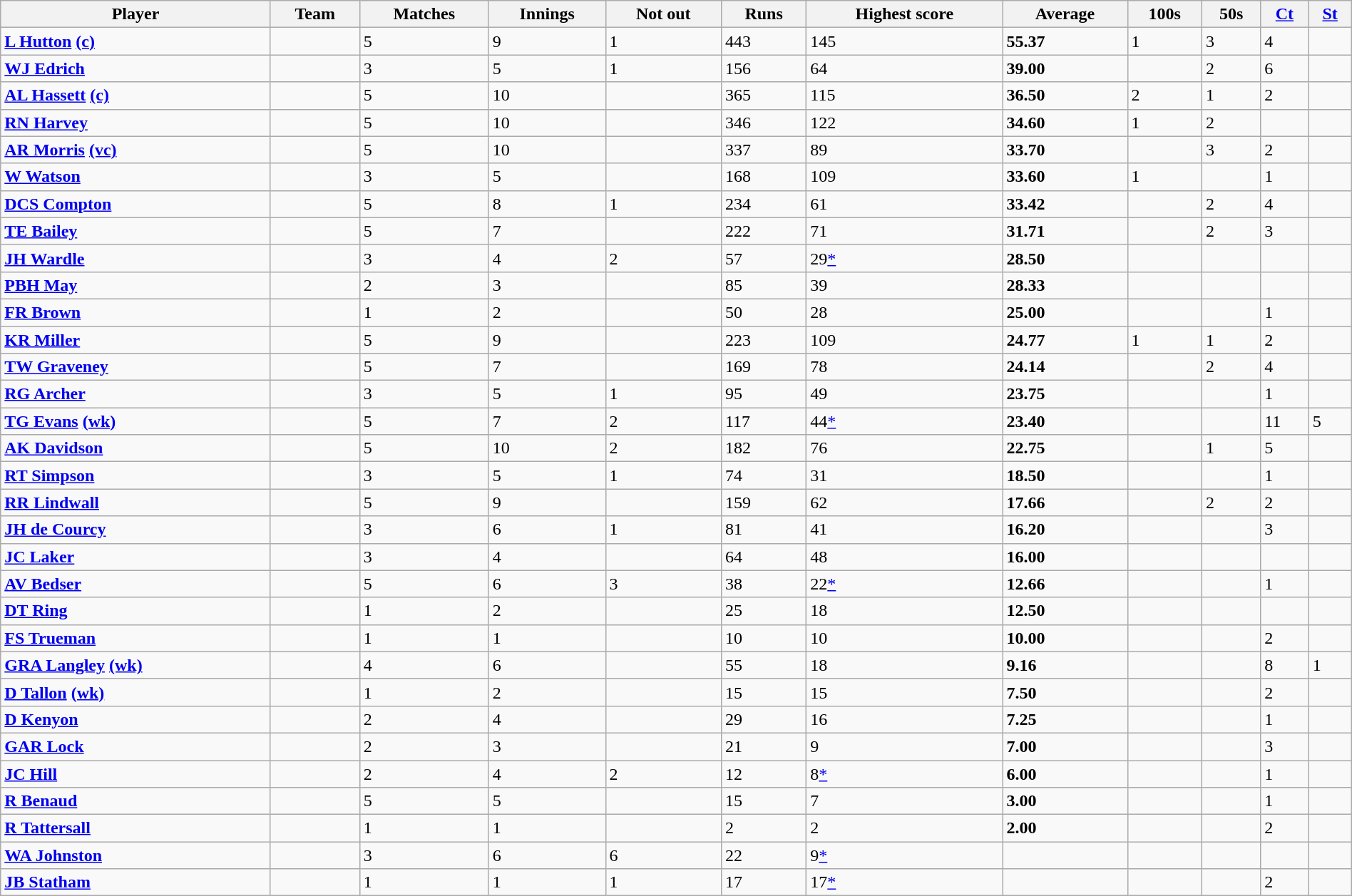<table class="wikitable" style="width:100%;">
<tr>
<th>Player</th>
<th>Team</th>
<th>Matches</th>
<th>Innings</th>
<th>Not out</th>
<th>Runs</th>
<th>Highest score</th>
<th>Average</th>
<th>100s</th>
<th>50s</th>
<th><a href='#'>Ct</a></th>
<th><a href='#'>St</a></th>
</tr>
<tr align=left>
<td><strong><a href='#'>L Hutton</a> <a href='#'>(c)</a></strong></td>
<td></td>
<td>5</td>
<td>9</td>
<td>1</td>
<td>443</td>
<td>145</td>
<td><strong>55.37</strong></td>
<td>1</td>
<td>3</td>
<td>4</td>
<td></td>
</tr>
<tr align=left>
<td><strong><a href='#'>WJ Edrich</a></strong></td>
<td></td>
<td>3</td>
<td>5</td>
<td>1</td>
<td>156</td>
<td>64</td>
<td><strong>39.00</strong></td>
<td></td>
<td>2</td>
<td>6</td>
<td></td>
</tr>
<tr align=left>
<td><strong><a href='#'>AL Hassett</a> <a href='#'>(c)</a></strong></td>
<td></td>
<td>5</td>
<td>10</td>
<td></td>
<td>365</td>
<td>115</td>
<td><strong>36.50</strong></td>
<td>2</td>
<td>1</td>
<td>2</td>
<td></td>
</tr>
<tr align=left>
<td><strong><a href='#'>RN Harvey</a></strong></td>
<td></td>
<td>5</td>
<td>10</td>
<td></td>
<td>346</td>
<td>122</td>
<td><strong>34.60</strong></td>
<td>1</td>
<td>2</td>
<td></td>
<td></td>
</tr>
<tr align=left>
<td><strong><a href='#'>AR Morris</a> <a href='#'>(vc)</a></strong></td>
<td></td>
<td>5</td>
<td>10</td>
<td></td>
<td>337</td>
<td>89</td>
<td><strong>33.70</strong></td>
<td></td>
<td>3</td>
<td>2</td>
<td></td>
</tr>
<tr align=left>
<td><strong><a href='#'>W Watson</a></strong></td>
<td></td>
<td>3</td>
<td>5</td>
<td></td>
<td>168</td>
<td>109</td>
<td><strong>33.60</strong></td>
<td>1</td>
<td></td>
<td>1</td>
<td></td>
</tr>
<tr align=left>
<td><strong><a href='#'>DCS Compton</a></strong></td>
<td></td>
<td>5</td>
<td>8</td>
<td>1</td>
<td>234</td>
<td>61</td>
<td><strong>33.42</strong></td>
<td></td>
<td>2</td>
<td>4</td>
<td></td>
</tr>
<tr align=left>
<td><strong><a href='#'>TE Bailey</a></strong></td>
<td></td>
<td>5</td>
<td>7</td>
<td></td>
<td>222</td>
<td>71</td>
<td><strong>31.71</strong></td>
<td></td>
<td>2</td>
<td>3</td>
<td></td>
</tr>
<tr align=left>
<td><strong><a href='#'>JH Wardle</a></strong></td>
<td></td>
<td>3</td>
<td>4</td>
<td>2</td>
<td>57</td>
<td>29<a href='#'>*</a></td>
<td><strong>28.50</strong></td>
<td></td>
<td></td>
<td></td>
<td></td>
</tr>
<tr align=left>
<td><strong><a href='#'>PBH May</a></strong></td>
<td></td>
<td>2</td>
<td>3</td>
<td></td>
<td>85</td>
<td>39</td>
<td><strong>28.33</strong></td>
<td></td>
<td></td>
<td></td>
<td></td>
</tr>
<tr align=left>
<td><strong><a href='#'>FR Brown</a></strong></td>
<td></td>
<td>1</td>
<td>2</td>
<td></td>
<td>50</td>
<td>28</td>
<td><strong>25.00</strong></td>
<td></td>
<td></td>
<td>1</td>
<td></td>
</tr>
<tr align=left>
<td><strong><a href='#'>KR Miller</a></strong></td>
<td></td>
<td>5</td>
<td>9</td>
<td></td>
<td>223</td>
<td>109</td>
<td><strong>24.77</strong></td>
<td>1</td>
<td>1</td>
<td>2</td>
<td></td>
</tr>
<tr align=left>
<td><strong><a href='#'>TW Graveney</a></strong></td>
<td></td>
<td>5</td>
<td>7</td>
<td></td>
<td>169</td>
<td>78</td>
<td><strong>24.14</strong></td>
<td></td>
<td>2</td>
<td>4</td>
<td></td>
</tr>
<tr align=left>
<td><strong><a href='#'>RG Archer</a></strong></td>
<td></td>
<td>3</td>
<td>5</td>
<td>1</td>
<td>95</td>
<td>49</td>
<td><strong>23.75</strong></td>
<td></td>
<td></td>
<td>1</td>
<td></td>
</tr>
<tr align=left>
<td><strong><a href='#'>TG Evans</a> <a href='#'>(wk)</a></strong></td>
<td></td>
<td>5</td>
<td>7</td>
<td>2</td>
<td>117</td>
<td>44<a href='#'>*</a></td>
<td><strong>23.40</strong></td>
<td></td>
<td></td>
<td>11</td>
<td>5</td>
</tr>
<tr align=left>
<td><strong><a href='#'>AK Davidson</a></strong></td>
<td></td>
<td>5</td>
<td>10</td>
<td>2</td>
<td>182</td>
<td>76</td>
<td><strong>22.75</strong></td>
<td></td>
<td>1</td>
<td>5</td>
<td></td>
</tr>
<tr align=left>
<td><strong><a href='#'>RT Simpson</a></strong></td>
<td></td>
<td>3</td>
<td>5</td>
<td>1</td>
<td>74</td>
<td>31</td>
<td><strong>18.50</strong></td>
<td></td>
<td></td>
<td>1</td>
<td></td>
</tr>
<tr align=left>
<td><strong><a href='#'>RR Lindwall</a></strong></td>
<td></td>
<td>5</td>
<td>9</td>
<td></td>
<td>159</td>
<td>62</td>
<td><strong>17.66</strong></td>
<td></td>
<td>2</td>
<td>2</td>
<td></td>
</tr>
<tr align=left>
<td><strong><a href='#'>JH de Courcy</a></strong></td>
<td></td>
<td>3</td>
<td>6</td>
<td>1</td>
<td>81</td>
<td>41</td>
<td><strong>16.20</strong></td>
<td></td>
<td></td>
<td>3</td>
<td></td>
</tr>
<tr align=left>
<td><strong><a href='#'>JC Laker</a></strong></td>
<td></td>
<td>3</td>
<td>4</td>
<td></td>
<td>64</td>
<td>48</td>
<td><strong>16.00</strong></td>
<td></td>
<td></td>
<td></td>
<td></td>
</tr>
<tr align=left>
<td><strong><a href='#'>AV Bedser</a></strong></td>
<td></td>
<td>5</td>
<td>6</td>
<td>3</td>
<td>38</td>
<td>22<a href='#'>*</a></td>
<td><strong>12.66</strong></td>
<td></td>
<td></td>
<td>1</td>
<td></td>
</tr>
<tr align=left>
<td><strong><a href='#'>DT Ring</a></strong></td>
<td></td>
<td>1</td>
<td>2</td>
<td></td>
<td>25</td>
<td>18</td>
<td><strong>12.50</strong></td>
<td></td>
<td></td>
<td></td>
<td></td>
</tr>
<tr align=left>
<td><strong><a href='#'>FS Trueman</a></strong></td>
<td></td>
<td>1</td>
<td>1</td>
<td></td>
<td>10</td>
<td>10</td>
<td><strong>10.00</strong></td>
<td></td>
<td></td>
<td>2</td>
<td></td>
</tr>
<tr align=left>
<td><strong><a href='#'>GRA Langley</a> <a href='#'>(wk)</a></strong></td>
<td></td>
<td>4</td>
<td>6</td>
<td></td>
<td>55</td>
<td>18</td>
<td><strong>9.16</strong></td>
<td></td>
<td></td>
<td>8</td>
<td>1</td>
</tr>
<tr align=left>
<td><strong><a href='#'>D Tallon</a> <a href='#'>(wk)</a></strong></td>
<td></td>
<td>1</td>
<td>2</td>
<td></td>
<td>15</td>
<td>15</td>
<td><strong>7.50</strong></td>
<td></td>
<td></td>
<td>2</td>
<td></td>
</tr>
<tr align=left>
<td><strong><a href='#'>D Kenyon</a></strong></td>
<td></td>
<td>2</td>
<td>4</td>
<td></td>
<td>29</td>
<td>16</td>
<td><strong>7.25</strong></td>
<td></td>
<td></td>
<td>1</td>
<td></td>
</tr>
<tr align=left>
<td><strong><a href='#'>GAR Lock</a></strong></td>
<td></td>
<td>2</td>
<td>3</td>
<td></td>
<td>21</td>
<td>9</td>
<td><strong>7.00</strong></td>
<td></td>
<td></td>
<td>3</td>
<td></td>
</tr>
<tr align=left>
<td><strong><a href='#'>JC Hill</a></strong></td>
<td></td>
<td>2</td>
<td>4</td>
<td>2</td>
<td>12</td>
<td>8<a href='#'>*</a></td>
<td><strong>6.00</strong></td>
<td></td>
<td></td>
<td>1</td>
<td></td>
</tr>
<tr align=left>
<td><strong><a href='#'>R Benaud</a></strong></td>
<td></td>
<td>5</td>
<td>5</td>
<td></td>
<td>15</td>
<td>7</td>
<td><strong>3.00</strong></td>
<td></td>
<td></td>
<td>1</td>
<td></td>
</tr>
<tr align=left>
<td><strong><a href='#'>R Tattersall</a></strong></td>
<td></td>
<td>1</td>
<td>1</td>
<td></td>
<td>2</td>
<td>2</td>
<td><strong>2.00</strong></td>
<td></td>
<td></td>
<td>2</td>
<td></td>
</tr>
<tr align=left>
<td><strong><a href='#'>WA Johnston</a></strong></td>
<td></td>
<td>3</td>
<td>6</td>
<td>6</td>
<td>22</td>
<td>9<a href='#'>*</a></td>
<td></td>
<td></td>
<td></td>
<td></td>
<td></td>
</tr>
<tr align=left>
<td><strong><a href='#'>JB Statham</a></strong></td>
<td></td>
<td>1</td>
<td>1</td>
<td>1</td>
<td>17</td>
<td>17<a href='#'>*</a></td>
<td></td>
<td></td>
<td></td>
<td>2</td>
<td></td>
</tr>
</table>
